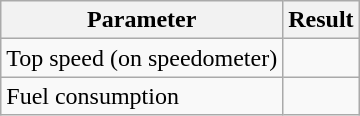<table class="wikitable">
<tr>
<th>Parameter</th>
<th>Result</th>
</tr>
<tr>
<td>Top speed (on speedometer)</td>
<td></td>
</tr>
<tr>
<td>Fuel consumption</td>
<td></td>
</tr>
</table>
